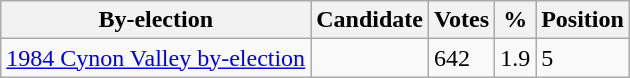<table class="wikitable">
<tr>
<th>By-election</th>
<th>Candidate</th>
<th>Votes</th>
<th>%</th>
<th>Position</th>
</tr>
<tr>
<td><a href='#'>1984 Cynon Valley by-election</a></td>
<td></td>
<td>642</td>
<td>1.9</td>
<td>5</td>
</tr>
</table>
